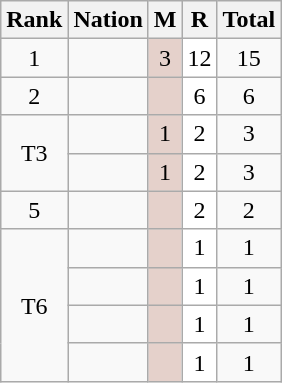<table class="sortable wikitable" style="font-size:100%; text-align:center">
<tr>
<th>Rank</th>
<th>Nation</th>
<th>M</th>
<th>R</th>
<th>Total</th>
</tr>
<tr>
<td>1</td>
<td align="left"></td>
<td style="background:#e5d1cb;">3</td>
<td style="background:#fff;">12</td>
<td>15</td>
</tr>
<tr>
<td>2</td>
<td align="left"></td>
<td style="background:#e5d1cb;"></td>
<td style="background:#fff;">6</td>
<td>6</td>
</tr>
<tr>
<td rowspan=2>T3</td>
<td align="left"></td>
<td style="background:#e5d1cb;">1</td>
<td style="background:#fff;">2</td>
<td>3</td>
</tr>
<tr>
<td align="left"></td>
<td style="background:#e5d1cb;">1</td>
<td style="background:#fff;">2</td>
<td>3</td>
</tr>
<tr>
<td>5</td>
<td align="left"></td>
<td style="background:#e5d1cb;"></td>
<td style="background:#fff;">2</td>
<td>2</td>
</tr>
<tr>
<td rowspan=4>T6</td>
<td align="left"></td>
<td style="background:#e5d1cb;"></td>
<td style="background:#fff;">1</td>
<td>1</td>
</tr>
<tr>
<td align="left"></td>
<td style="background:#e5d1cb;"></td>
<td style="background:#fff;">1</td>
<td>1</td>
</tr>
<tr>
<td align="left"></td>
<td style="background:#e5d1cb;"></td>
<td style="background:#fff;">1</td>
<td>1</td>
</tr>
<tr>
<td align="left"></td>
<td style="background:#e5d1cb;"></td>
<td style="background:#fff;">1</td>
<td>1</td>
</tr>
</table>
